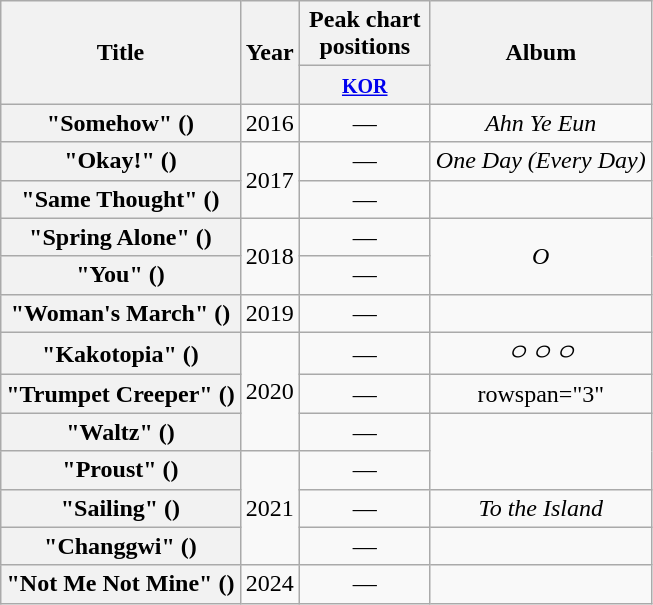<table class="wikitable plainrowheaders" style="text-align:center;">
<tr>
<th scope="col" rowspan="2">Title</th>
<th scope="col" rowspan="2">Year</th>
<th scope="col" colspan="1" style="width:5em;">Peak chart positions</th>
<th scope="col" rowspan="2">Album</th>
</tr>
<tr>
<th><small><a href='#'>KOR</a></small></th>
</tr>
<tr>
<th scope="row">"Somehow" ()</th>
<td>2016</td>
<td>—</td>
<td><em>Ahn Ye Eun</em></td>
</tr>
<tr>
<th scope="row">"Okay!" ()</th>
<td rowspan="2">2017</td>
<td>—</td>
<td><em>One Day (Every Day)</em></td>
</tr>
<tr>
<th scope="row">"Same Thought" ()</th>
<td>—</td>
<td></td>
</tr>
<tr>
<th scope="row">"Spring Alone" ()</th>
<td rowspan="2">2018</td>
<td>—</td>
<td rowspan="2"><em>O</em></td>
</tr>
<tr>
<th scope="row">"You" ()</th>
<td>—</td>
</tr>
<tr>
<th scope="row">"Woman's March" ()</th>
<td>2019</td>
<td>—</td>
<td></td>
</tr>
<tr>
<th scope="row">"Kakotopia" ()</th>
<td rowspan="3">2020</td>
<td>—</td>
<td><em>ㅇㅇㅇ</em></td>
</tr>
<tr>
<th scope="row">"Trumpet Creeper" ()</th>
<td>—</td>
<td>rowspan="3" </td>
</tr>
<tr>
<th scope="row">"Waltz" ()</th>
<td>—</td>
</tr>
<tr>
<th scope="row">"Proust" ()</th>
<td rowspan="3">2021</td>
<td>—</td>
</tr>
<tr>
<th scope="row">"Sailing" ()</th>
<td>—</td>
<td><em>To the Island</em></td>
</tr>
<tr>
<th scope="row">"Changgwi" ()</th>
<td>—</td>
<td></td>
</tr>
<tr>
<th scope="row">"Not Me Not Mine" ()</th>
<td>2024</td>
<td>—</td>
<td></td>
</tr>
</table>
